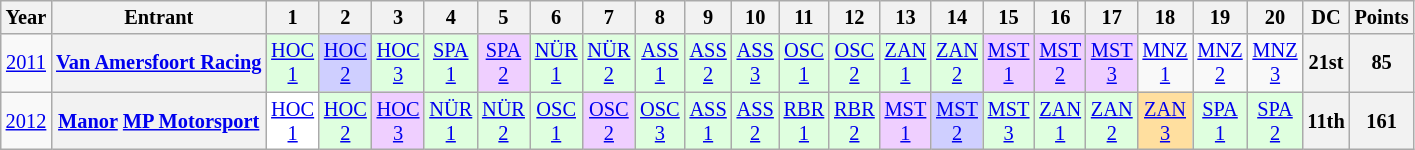<table class="wikitable" style="text-align:center; font-size:85%">
<tr>
<th>Year</th>
<th>Entrant</th>
<th>1</th>
<th>2</th>
<th>3</th>
<th>4</th>
<th>5</th>
<th>6</th>
<th>7</th>
<th>8</th>
<th>9</th>
<th>10</th>
<th>11</th>
<th>12</th>
<th>13</th>
<th>14</th>
<th>15</th>
<th>16</th>
<th>17</th>
<th>18</th>
<th>19</th>
<th>20</th>
<th>DC</th>
<th>Points</th>
</tr>
<tr>
<td><a href='#'>2011</a></td>
<th><a href='#'>Van Amersfoort Racing</a></th>
<td style="background:#dfffdf;"><a href='#'>HOC<br>1</a><br></td>
<td style="background:#cfcfff;"><a href='#'>HOC<br>2</a><br></td>
<td style="background:#dfffdf;"><a href='#'>HOC<br>3</a><br></td>
<td style="background:#dfffdf;"><a href='#'>SPA<br>1</a><br></td>
<td style="background:#efcfff;"><a href='#'>SPA<br>2</a><br></td>
<td style="background:#dfffdf;"><a href='#'>NÜR<br>1</a><br></td>
<td style="background:#dfffdf;"><a href='#'>NÜR<br>2</a><br></td>
<td style="background:#dfffdf;"><a href='#'>ASS<br>1</a><br></td>
<td style="background:#dfffdf;"><a href='#'>ASS<br>2</a><br></td>
<td style="background:#dfffdf;"><a href='#'>ASS<br>3</a><br></td>
<td style="background:#dfffdf;"><a href='#'>OSC<br>1</a><br></td>
<td style="background:#dfffdf;"><a href='#'>OSC<br>2</a><br></td>
<td style="background:#dfffdf;"><a href='#'>ZAN<br>1</a><br></td>
<td style="background:#dfffdf;"><a href='#'>ZAN<br>2</a><br></td>
<td style="background:#efcfff;"><a href='#'>MST<br>1</a><br></td>
<td style="background:#efcfff;"><a href='#'>MST<br>2</a><br></td>
<td style="background:#efcfff;"><a href='#'>MST<br>3</a><br></td>
<td><a href='#'>MNZ<br>1</a></td>
<td><a href='#'>MNZ<br>2</a></td>
<td><a href='#'>MNZ<br>3</a></td>
<th>21st</th>
<th>85</th>
</tr>
<tr>
<td><a href='#'>2012</a></td>
<th><a href='#'>Manor</a> <a href='#'>MP Motorsport</a></th>
<td style="background:#ffffff;"><a href='#'>HOC<br>1</a><br></td>
<td style="background:#dfffdf;"><a href='#'>HOC<br>2</a><br></td>
<td style="background:#efcfff;"><a href='#'>HOC<br>3</a><br></td>
<td style="background:#dfffdf;"><a href='#'>NÜR<br>1</a><br></td>
<td style="background:#dfffdf;"><a href='#'>NÜR<br>2</a><br></td>
<td style="background:#dfffdf;"><a href='#'>OSC<br>1</a><br></td>
<td style="background:#efcfff;"><a href='#'>OSC<br>2</a><br></td>
<td style="background:#dfffdf;"><a href='#'>OSC<br>3</a><br></td>
<td style="background:#dfffdf;"><a href='#'>ASS<br>1</a><br></td>
<td style="background:#dfffdf;"><a href='#'>ASS<br>2</a><br></td>
<td style="background:#dfffdf;"><a href='#'>RBR<br>1</a><br></td>
<td style="background:#dfffdf;"><a href='#'>RBR<br>2</a><br></td>
<td style="background:#efcfff;"><a href='#'>MST<br>1</a><br></td>
<td style="background:#cfcfff;"><a href='#'>MST<br>2</a><br></td>
<td style="background:#dfffdf;"><a href='#'>MST<br>3</a><br></td>
<td style="background:#dfffdf;"><a href='#'>ZAN<br>1</a><br></td>
<td style="background:#dfffdf;"><a href='#'>ZAN<br>2</a><br></td>
<td style="background:#ffdf9f;"><a href='#'>ZAN<br>3</a><br></td>
<td style="background:#dfffdf;"><a href='#'>SPA<br>1</a><br></td>
<td style="background:#dfffdf;"><a href='#'>SPA<br>2</a><br></td>
<th>11th</th>
<th>161</th>
</tr>
</table>
